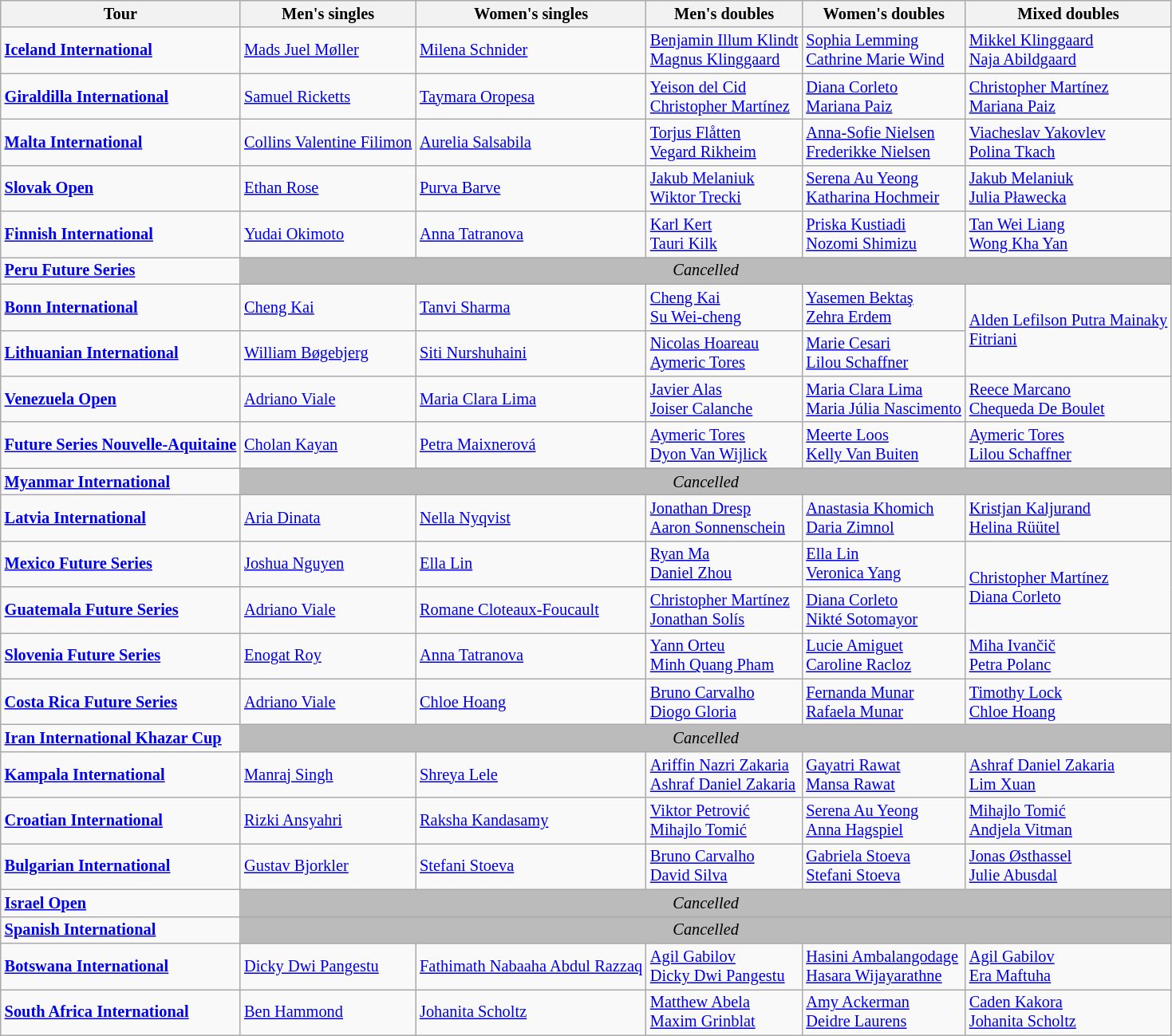<table class="wikitable" style="font-size:85%">
<tr>
<th>Tour</th>
<th>Men's singles</th>
<th>Women's singles</th>
<th>Men's doubles</th>
<th>Women's doubles</th>
<th>Mixed doubles</th>
</tr>
<tr>
<td><strong><a href='#'>Iceland International</a></strong></td>
<td> <a href='#'>Mads Juel Møller</a></td>
<td> <a href='#'>Milena Schnider</a></td>
<td> <a href='#'>Benjamin Illum Klindt</a><br> <a href='#'>Magnus Klinggaard</a></td>
<td> <a href='#'>Sophia Lemming</a><br> <a href='#'>Cathrine Marie Wind</a></td>
<td> <a href='#'>Mikkel Klinggaard</a><br> <a href='#'>Naja Abildgaard</a></td>
</tr>
<tr>
<td><strong><a href='#'>Giraldilla International</a></strong></td>
<td> <a href='#'>Samuel Ricketts</a></td>
<td> <a href='#'>Taymara Oropesa</a></td>
<td> <a href='#'>Yeison del Cid</a><br> <a href='#'>Christopher Martínez</a></td>
<td> <a href='#'>Diana Corleto</a><br> <a href='#'>Mariana Paiz</a></td>
<td> <a href='#'>Christopher Martínez</a><br> <a href='#'>Mariana Paiz</a></td>
</tr>
<tr>
<td><strong><a href='#'>Malta International</a></strong></td>
<td> <a href='#'>Collins Valentine Filimon</a></td>
<td> <a href='#'>Aurelia Salsabila</a></td>
<td> <a href='#'>Torjus Flåtten</a><br> <a href='#'>Vegard Rikheim</a></td>
<td> <a href='#'>Anna-Sofie Nielsen</a><br> <a href='#'>Frederikke Nielsen</a></td>
<td> <a href='#'>Viacheslav Yakovlev</a><br> <a href='#'>Polina Tkach</a></td>
</tr>
<tr>
<td><strong><a href='#'>Slovak Open</a></strong></td>
<td> <a href='#'>Ethan Rose</a></td>
<td> <a href='#'>Purva Barve</a></td>
<td> <a href='#'>Jakub Melaniuk</a><br> <a href='#'>Wiktor Trecki</a></td>
<td> <a href='#'>Serena Au Yeong</a><br> <a href='#'>Katharina Hochmeir</a></td>
<td> <a href='#'>Jakub Melaniuk</a><br> <a href='#'>Julia Pławecka</a></td>
</tr>
<tr>
<td><strong><a href='#'>Finnish International</a></strong></td>
<td> <a href='#'>Yudai Okimoto</a></td>
<td> <a href='#'>Anna Tatranova</a></td>
<td> <a href='#'>Karl Kert</a><br> <a href='#'>Tauri Kilk</a></td>
<td> <a href='#'>Priska Kustiadi</a><br> <a href='#'>Nozomi Shimizu</a></td>
<td> <a href='#'>Tan Wei Liang</a><br> <a href='#'>Wong Kha Yan</a></td>
</tr>
<tr>
<td><strong><a href='#'>Peru Future Series</a></strong></td>
<td align="center" bgcolor="#BBBBBB" colspan="5"><em>Cancelled</em></td>
</tr>
<tr>
<td><strong><a href='#'>Bonn International</a></strong></td>
<td> <a href='#'>Cheng Kai</a></td>
<td> <a href='#'>Tanvi Sharma</a></td>
<td> <a href='#'>Cheng Kai</a><br> <a href='#'>Su Wei-cheng</a></td>
<td> <a href='#'>Yasemen Bektaş</a><br> <a href='#'>Zehra Erdem</a></td>
<td rowspan="2"> <a href='#'>Alden Lefilson Putra Mainaky</a><br> <a href='#'>Fitriani</a></td>
</tr>
<tr>
<td><strong><a href='#'>Lithuanian International</a></strong></td>
<td> <a href='#'>William Bøgebjerg</a></td>
<td> <a href='#'>Siti Nurshuhaini</a></td>
<td> <a href='#'>Nicolas Hoareau</a><br> <a href='#'>Aymeric Tores</a></td>
<td> <a href='#'>Marie Cesari</a><br> <a href='#'>Lilou Schaffner</a></td>
</tr>
<tr>
<td><strong><a href='#'>Venezuela Open</a></strong></td>
<td> <a href='#'>Adriano Viale</a></td>
<td> <a href='#'>Maria Clara Lima</a></td>
<td> <a href='#'>Javier Alas</a> <br> <a href='#'>Joiser Calanche</a></td>
<td> <a href='#'>Maria Clara Lima</a><br> <a href='#'>Maria Júlia Nascimento</a></td>
<td> <a href='#'>Reece Marcano</a><br> <a href='#'>Chequeda De Boulet</a></td>
</tr>
<tr>
<td><strong><a href='#'>Future Series Nouvelle-Aquitaine</a></strong></td>
<td> <a href='#'>Cholan Kayan</a></td>
<td> <a href='#'>Petra Maixnerová</a></td>
<td> <a href='#'>Aymeric Tores</a><br> <a href='#'>Dyon Van Wijlick</a></td>
<td> <a href='#'>Meerte Loos</a><br> <a href='#'>Kelly Van Buiten</a></td>
<td> <a href='#'>Aymeric Tores</a><br> <a href='#'>Lilou Schaffner</a></td>
</tr>
<tr>
<td><strong><a href='#'>Myanmar International</a></strong></td>
<td align="center" bgcolor="#BBBBBB" colspan="5"><em>Cancelled</em></td>
</tr>
<tr>
<td><strong><a href='#'>Latvia International</a></strong></td>
<td> <a href='#'>Aria Dinata</a></td>
<td> <a href='#'>Nella Nyqvist</a></td>
<td> <a href='#'>Jonathan Dresp</a><br> <a href='#'>Aaron Sonnenschein</a></td>
<td> <a href='#'>Anastasia Khomich</a><br> <a href='#'>Daria Zimnol</a></td>
<td> <a href='#'>Kristjan Kaljurand</a><br> <a href='#'>Helina Rüütel</a></td>
</tr>
<tr>
<td><strong><a href='#'>Mexico Future Series</a></strong></td>
<td> <a href='#'>Joshua Nguyen</a></td>
<td> <a href='#'>Ella Lin</a></td>
<td> <a href='#'>Ryan Ma</a><br> <a href='#'>Daniel Zhou</a></td>
<td> <a href='#'>Ella Lin</a><br> <a href='#'>Veronica Yang</a></td>
<td rowspan="2"> <a href='#'>Christopher Martínez</a><br> <a href='#'>Diana Corleto</a></td>
</tr>
<tr>
<td><strong><a href='#'>Guatemala Future Series</a></strong></td>
<td> <a href='#'>Adriano Viale</a></td>
<td> <a href='#'>Romane Cloteaux-Foucault</a></td>
<td> <a href='#'>Christopher Martínez</a><br> <a href='#'>Jonathan Solís</a></td>
<td> <a href='#'>Diana Corleto</a><br> <a href='#'>Nikté Sotomayor</a></td>
</tr>
<tr>
<td><strong><a href='#'>Slovenia Future Series</a></strong></td>
<td> <a href='#'>Enogat Roy</a></td>
<td> <a href='#'>Anna Tatranova</a></td>
<td> <a href='#'>Yann Orteu</a><br> <a href='#'>Minh Quang Pham</a></td>
<td> <a href='#'>Lucie Amiguet</a><br> <a href='#'>Caroline Racloz</a></td>
<td> <a href='#'>Miha Ivančič</a><br> <a href='#'>Petra Polanc</a></td>
</tr>
<tr>
<td><strong><a href='#'>Costa Rica Future Series</a></strong></td>
<td> <a href='#'>Adriano Viale</a></td>
<td> <a href='#'>Chloe Hoang</a></td>
<td> <a href='#'>Bruno Carvalho</a><br> <a href='#'>Diogo Gloria</a></td>
<td> <a href='#'>Fernanda Munar</a><br> <a href='#'>Rafaela Munar</a></td>
<td> <a href='#'>Timothy Lock</a><br> <a href='#'>Chloe Hoang</a></td>
</tr>
<tr>
<td><strong><a href='#'>Iran International Khazar Cup</a></strong></td>
<td align="center" bgcolor="#BBBBBB" colspan="5"><em>Cancelled</em></td>
</tr>
<tr>
<td><strong><a href='#'>Kampala International</a></strong></td>
<td> <a href='#'>Manraj Singh</a></td>
<td> <a href='#'>Shreya Lele</a></td>
<td> <a href='#'>Ariffin Nazri Zakaria</a><br> <a href='#'>Ashraf Daniel Zakaria</a></td>
<td> <a href='#'>Gayatri Rawat</a><br> <a href='#'>Mansa Rawat</a></td>
<td> <a href='#'>Ashraf Daniel Zakaria</a><br> <a href='#'>Lim Xuan</a></td>
</tr>
<tr>
<td><strong><a href='#'>Croatian International</a></strong></td>
<td> <a href='#'>Rizki Ansyahri</a></td>
<td> <a href='#'>Raksha Kandasamy</a></td>
<td> <a href='#'>Viktor Petrović</a><br> <a href='#'>Mihajlo Tomić</a></td>
<td> <a href='#'>Serena Au Yeong</a><br> <a href='#'>Anna Hagspiel</a></td>
<td> <a href='#'>Mihajlo Tomić</a><br> <a href='#'>Andjela Vitman</a></td>
</tr>
<tr>
<td><strong><a href='#'>Bulgarian International</a></strong></td>
<td> <a href='#'>Gustav Bjorkler</a></td>
<td> <a href='#'>Stefani Stoeva</a></td>
<td> <a href='#'>Bruno Carvalho</a><br> <a href='#'>David Silva</a></td>
<td> <a href='#'>Gabriela Stoeva</a><br> <a href='#'>Stefani Stoeva</a></td>
<td> <a href='#'>Jonas Østhassel</a><br> <a href='#'>Julie Abusdal</a></td>
</tr>
<tr>
<td><strong><a href='#'>Israel Open</a></strong></td>
<td align="center" bgcolor="#BBBBBB" colspan="5"><em>Cancelled</em></td>
</tr>
<tr>
<td><strong><a href='#'>Spanish International</a></strong></td>
<td align="center" bgcolor="#BBBBBB" colspan="5"><em>Cancelled</em></td>
</tr>
<tr>
<td><strong><a href='#'>Botswana International</a></strong></td>
<td> <a href='#'>Dicky Dwi Pangestu</a></td>
<td> <a href='#'>Fathimath Nabaaha Abdul Razzaq</a></td>
<td> <a href='#'>Agil Gabilov</a><br> <a href='#'>Dicky Dwi Pangestu</a></td>
<td> <a href='#'>Hasini Ambalangodage</a><br> <a href='#'>Hasara Wijayarathne</a></td>
<td> <a href='#'>Agil Gabilov</a><br> <a href='#'>Era Maftuha</a></td>
</tr>
<tr>
<td><strong><a href='#'>South Africa International</a></strong></td>
<td> <a href='#'>Ben Hammond</a></td>
<td> <a href='#'>Johanita Scholtz</a></td>
<td> <a href='#'>Matthew Abela</a><br> <a href='#'>Maxim Grinblat</a></td>
<td> <a href='#'>Amy Ackerman</a><br> <a href='#'>Deidre Laurens</a></td>
<td> <a href='#'>Caden Kakora</a><br> <a href='#'>Johanita Scholtz</a></td>
</tr>
</table>
